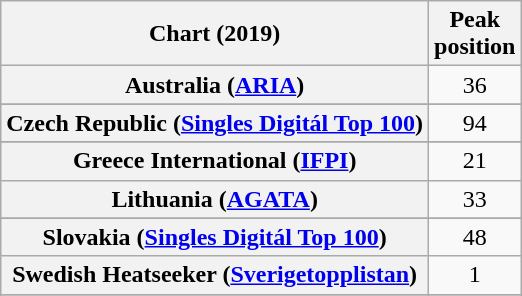<table class="wikitable sortable plainrowheaders" style="text-align:center">
<tr>
<th scope="col">Chart (2019)</th>
<th scope="col">Peak<br>position</th>
</tr>
<tr>
<th scope="row">Australia (<a href='#'>ARIA</a>)</th>
<td>36</td>
</tr>
<tr>
</tr>
<tr>
<th scope="row">Czech Republic (<a href='#'>Singles Digitál Top 100</a>)</th>
<td>94</td>
</tr>
<tr>
</tr>
<tr>
<th scope="row">Greece International (<a href='#'>IFPI</a>)</th>
<td>21</td>
</tr>
<tr>
<th scope="row">Lithuania (<a href='#'>AGATA</a>)</th>
<td>33</td>
</tr>
<tr>
</tr>
<tr>
</tr>
<tr>
<th scope="row">Slovakia (<a href='#'>Singles Digitál Top 100</a>)</th>
<td>48</td>
</tr>
<tr>
<th scope="row">Swedish Heatseeker (<a href='#'>Sverigetopplistan</a>)</th>
<td>1</td>
</tr>
<tr>
</tr>
<tr>
</tr>
<tr>
</tr>
</table>
